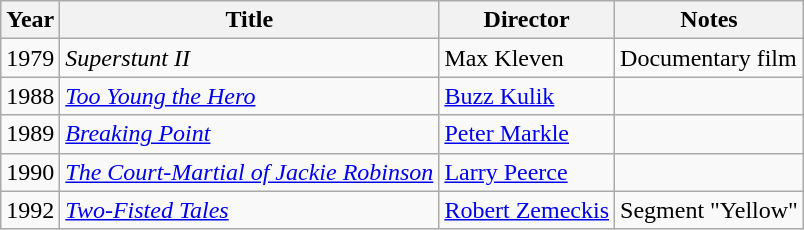<table class="wikitable">
<tr>
<th>Year</th>
<th>Title</th>
<th>Director</th>
<th>Notes</th>
</tr>
<tr>
<td>1979</td>
<td><em>Superstunt II</em></td>
<td>Max Kleven</td>
<td>Documentary film</td>
</tr>
<tr>
<td>1988</td>
<td><em><a href='#'>Too Young the Hero</a></em></td>
<td><a href='#'>Buzz Kulik</a></td>
<td></td>
</tr>
<tr>
<td>1989</td>
<td><em><a href='#'>Breaking Point</a></em></td>
<td><a href='#'>Peter Markle</a></td>
<td></td>
</tr>
<tr>
<td>1990</td>
<td><em><a href='#'>The Court-Martial of Jackie Robinson</a></em></td>
<td><a href='#'>Larry Peerce</a></td>
<td></td>
</tr>
<tr>
<td>1992</td>
<td><em><a href='#'>Two-Fisted Tales</a></em></td>
<td><a href='#'>Robert Zemeckis</a></td>
<td>Segment "Yellow"</td>
</tr>
</table>
